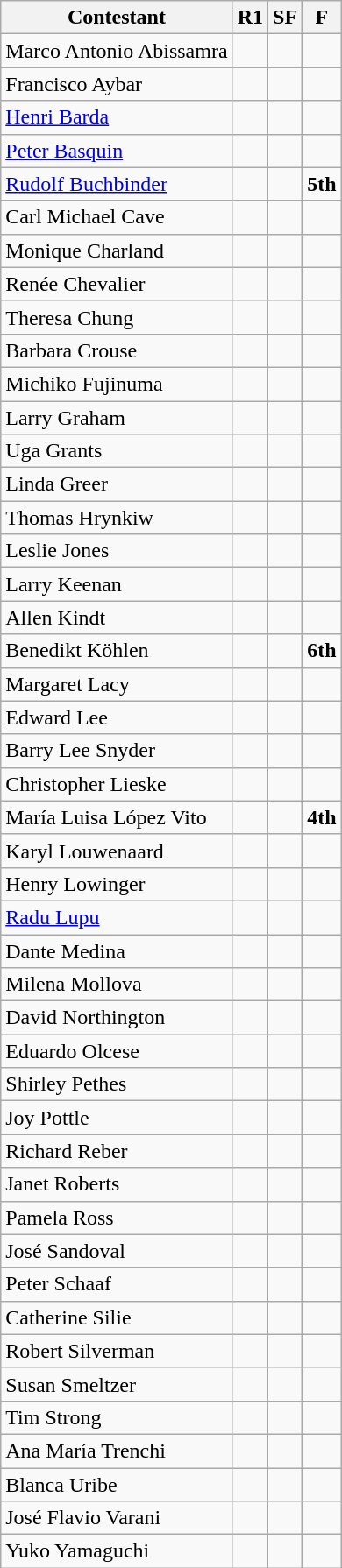<table class="wikitable">
<tr>
<th>Contestant</th>
<th>R1</th>
<th>SF</th>
<th>F</th>
</tr>
<tr>
<td> Marco Antonio Abissamra</td>
<td></td>
<td></td>
<td></td>
</tr>
<tr>
<td> Francisco Aybar</td>
<td></td>
<td></td>
<td></td>
</tr>
<tr>
<td> <a href='#'>Henri Barda</a></td>
<td></td>
<td></td>
<td></td>
</tr>
<tr>
<td> <a href='#'>Peter Basquin</a></td>
<td></td>
<td></td>
<td></td>
</tr>
<tr>
<td> <a href='#'>Rudolf Buchbinder</a></td>
<td></td>
<td></td>
<td><strong>5th</strong></td>
</tr>
<tr>
<td> Carl Michael Cave</td>
<td></td>
<td></td>
<td></td>
</tr>
<tr>
<td> Monique Charland</td>
<td></td>
<td></td>
<td></td>
</tr>
<tr>
<td> Renée Chevalier</td>
<td></td>
<td></td>
<td></td>
</tr>
<tr>
<td> Theresa Chung</td>
<td></td>
<td></td>
<td></td>
</tr>
<tr>
<td> Barbara Crouse</td>
<td></td>
<td></td>
</tr>
<tr>
<td> Michiko Fujinuma</td>
<td></td>
<td></td>
<td></td>
</tr>
<tr>
<td> Larry Graham</td>
<td></td>
<td></td>
<td></td>
</tr>
<tr>
<td> Uga Grants</td>
<td></td>
<td></td>
<td></td>
</tr>
<tr>
<td> Linda Greer</td>
<td></td>
<td></td>
<td></td>
</tr>
<tr>
<td> Thomas Hrynkiw</td>
<td></td>
<td></td>
<td></td>
</tr>
<tr>
<td> Leslie Jones</td>
<td></td>
<td></td>
<td></td>
</tr>
<tr>
<td> Larry Keenan</td>
<td></td>
<td></td>
<td></td>
</tr>
<tr>
<td> Allen Kindt</td>
<td></td>
<td></td>
<td></td>
</tr>
<tr>
<td> Benedikt Köhlen</td>
<td></td>
<td></td>
<td><strong>6th</strong></td>
</tr>
<tr>
<td> Margaret Lacy</td>
<td></td>
<td></td>
<td></td>
</tr>
<tr>
<td> Edward Lee</td>
<td></td>
<td></td>
<td></td>
</tr>
<tr>
<td> Barry Lee Snyder</td>
<td></td>
<td></td>
<td></td>
</tr>
<tr>
<td> Christopher Lieske</td>
<td></td>
<td></td>
<td></td>
</tr>
<tr>
<td> María Luisa López Vito</td>
<td></td>
<td></td>
<td><strong>4th</strong></td>
</tr>
<tr>
<td> Karyl Louwenaard</td>
<td></td>
<td></td>
<td></td>
</tr>
<tr>
<td> Henry Lowinger</td>
<td></td>
<td></td>
<td></td>
</tr>
<tr>
<td> <a href='#'>Radu Lupu</a></td>
<td></td>
<td></td>
<td></td>
</tr>
<tr>
<td> Dante Medina</td>
<td></td>
<td></td>
<td></td>
</tr>
<tr>
<td> Milena Mollova</td>
<td></td>
<td></td>
<td></td>
</tr>
<tr>
<td> David Northington</td>
<td></td>
<td></td>
<td></td>
</tr>
<tr>
<td> Eduardo Olcese</td>
<td></td>
<td></td>
<td></td>
</tr>
<tr>
<td> Shirley Pethes</td>
<td></td>
<td></td>
<td></td>
</tr>
<tr>
<td> Joy Pottle</td>
<td></td>
<td></td>
<td></td>
</tr>
<tr>
<td> Richard Reber</td>
<td></td>
<td></td>
<td></td>
</tr>
<tr>
<td> Janet Roberts</td>
<td></td>
<td></td>
<td></td>
</tr>
<tr>
<td> Pamela Ross</td>
<td></td>
<td></td>
<td></td>
</tr>
<tr>
<td> José Sandoval</td>
<td></td>
<td></td>
<td></td>
</tr>
<tr>
<td> Peter Schaaf</td>
<td></td>
<td></td>
<td></td>
</tr>
<tr>
<td> Catherine Silie</td>
<td></td>
<td></td>
<td></td>
</tr>
<tr>
<td> Robert Silverman</td>
<td></td>
<td></td>
<td></td>
</tr>
<tr>
<td> Susan Smeltzer</td>
<td></td>
<td></td>
<td></td>
</tr>
<tr>
<td> Tim Strong</td>
<td></td>
<td></td>
<td></td>
</tr>
<tr>
<td> Ana María Trenchi</td>
<td></td>
<td></td>
<td></td>
</tr>
<tr>
<td> Blanca Uribe</td>
<td></td>
<td></td>
<td></td>
</tr>
<tr>
<td> José Flavio Varani</td>
<td></td>
<td></td>
<td></td>
</tr>
<tr>
<td> Yuko Yamaguchi</td>
<td></td>
<td></td>
<td></td>
</tr>
</table>
